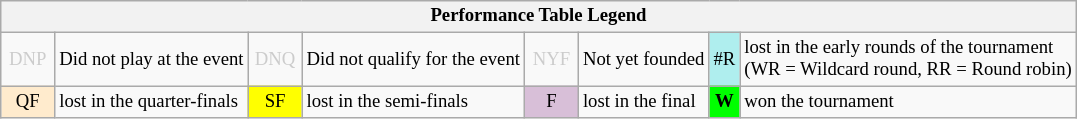<table class="wikitable" style="font-size:78%;">
<tr>
<th colspan="8">Performance Table Legend</th>
</tr>
<tr>
<td style="color:#ccc; text-align:center; width:30px;">DNP</td>
<td>Did not play at the event</td>
<td style="color:#ccc; text-align:center; width:30px;">DNQ</td>
<td>Did not qualify for the event</td>
<td style="color:#ccc; text-align:center; width:30px;">NYF</td>
<td>Not yet founded</td>
<td style="text-align:center; background:#afeeee;">#R</td>
<td>lost in the early rounds of the tournament<br>(WR = Wildcard round, RR = Round robin)</td>
</tr>
<tr>
<td style="text-align:center; background:#ffebcd;">QF</td>
<td>lost in the quarter-finals</td>
<td style="text-align:center; background:yellow;">SF</td>
<td>lost in the semi-finals</td>
<td style="text-align:center; background:thistle;">F</td>
<td>lost in the final</td>
<td style="text-align:center; background:#0f0;"><strong>W</strong></td>
<td>won the tournament</td>
</tr>
</table>
